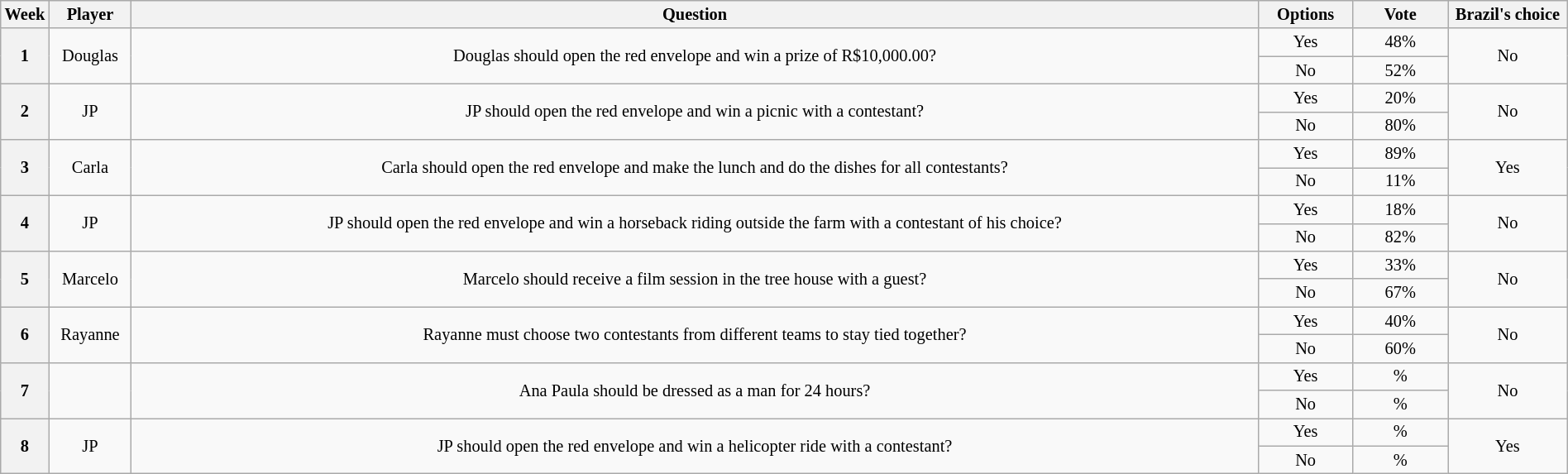<table class="wikitable" style="text-align:center; font-size:85%; width:100%;">
<tr>
<th width=10>Week</th>
<th width=60>Player</th>
<th>Question</th>
<th width=70>Options</th>
<th width=70>Vote</th>
<th width=90>Brazil's choice</th>
</tr>
<tr>
<th rowspan=2>1</th>
<td rowspan=2>Douglas</td>
<td rowspan=2>Douglas should open the red envelope and win a prize of R$10,000.00?</td>
<td>Yes</td>
<td>48%</td>
<td rowspan=2>No</td>
</tr>
<tr>
<td>No</td>
<td>52%</td>
</tr>
<tr>
<th rowspan=2>2</th>
<td rowspan=2>JP</td>
<td rowspan=2>JP should open the red envelope and win a picnic with a contestant?</td>
<td>Yes</td>
<td>20%</td>
<td rowspan=2>No</td>
</tr>
<tr>
<td>No</td>
<td>80%</td>
</tr>
<tr>
<th rowspan=2>3</th>
<td rowspan=2>Carla</td>
<td rowspan=2>Carla should open the red envelope and make the lunch and do the dishes for all contestants?</td>
<td>Yes</td>
<td>89%</td>
<td rowspan=2>Yes</td>
</tr>
<tr>
<td>No</td>
<td>11%</td>
</tr>
<tr>
<th rowspan=2>4</th>
<td rowspan=2>JP</td>
<td rowspan=2>JP should open the red envelope and win a horseback riding outside the farm with a contestant of his choice?</td>
<td>Yes</td>
<td>18%</td>
<td rowspan=2>No</td>
</tr>
<tr>
<td>No</td>
<td>82%</td>
</tr>
<tr>
<th rowspan=2>5</th>
<td rowspan=2>Marcelo</td>
<td rowspan=2>Marcelo should receive a film session in the tree house with a guest?</td>
<td>Yes</td>
<td>33%</td>
<td rowspan=2>No</td>
</tr>
<tr>
<td>No</td>
<td>67%</td>
</tr>
<tr>
<th rowspan=2>6</th>
<td rowspan=2>Rayanne</td>
<td rowspan=2>Rayanne must choose two contestants from different teams to stay tied together?</td>
<td>Yes</td>
<td>40%</td>
<td rowspan=2>No</td>
</tr>
<tr>
<td>No</td>
<td>60%</td>
</tr>
<tr>
<th rowspan=2>7</th>
<td rowspan=2></td>
<td rowspan=2>Ana Paula should be dressed as a man for 24 hours?</td>
<td>Yes</td>
<td>%</td>
<td rowspan=2>No</td>
</tr>
<tr>
<td>No</td>
<td>%</td>
</tr>
<tr>
<th rowspan=2>8</th>
<td rowspan=2>JP</td>
<td rowspan=2>JP should open the red envelope and win a helicopter ride with a contestant?</td>
<td>Yes</td>
<td>%</td>
<td rowspan=2>Yes</td>
</tr>
<tr>
<td>No</td>
<td>%</td>
</tr>
</table>
